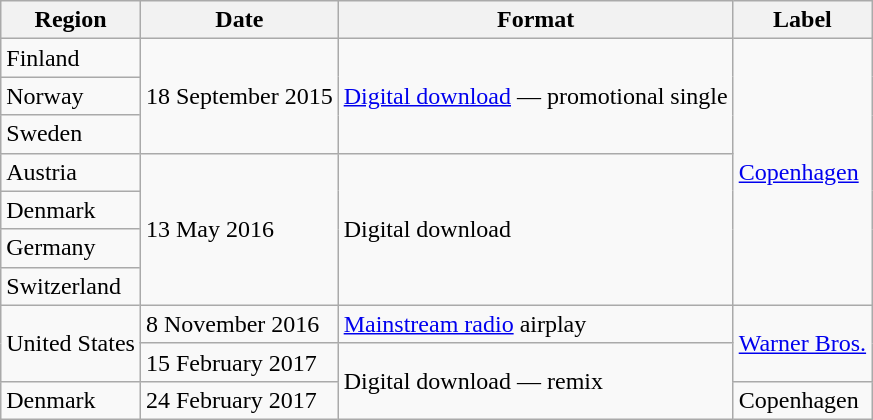<table class=wikitable>
<tr>
<th>Region</th>
<th>Date</th>
<th>Format</th>
<th>Label</th>
</tr>
<tr>
<td>Finland</td>
<td rowspan="3">18 September 2015</td>
<td rowspan="3"><a href='#'>Digital download</a> — promotional single</td>
<td rowspan="7"><a href='#'>Copenhagen</a></td>
</tr>
<tr>
<td>Norway</td>
</tr>
<tr>
<td>Sweden</td>
</tr>
<tr>
<td>Austria</td>
<td rowspan="4">13 May 2016</td>
<td rowspan="4">Digital download</td>
</tr>
<tr>
<td>Denmark</td>
</tr>
<tr>
<td>Germany</td>
</tr>
<tr>
<td>Switzerland</td>
</tr>
<tr>
<td rowspan="2">United States</td>
<td>8 November 2016</td>
<td><a href='#'>Mainstream radio</a> airplay</td>
<td rowspan="2"><a href='#'>Warner Bros.</a></td>
</tr>
<tr>
<td>15 February 2017</td>
<td rowspan="2">Digital download — remix</td>
</tr>
<tr>
<td>Denmark</td>
<td>24 February 2017</td>
<td>Copenhagen</td>
</tr>
</table>
